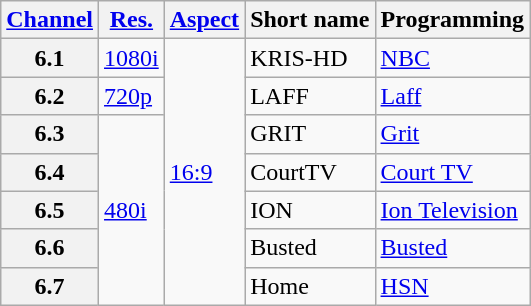<table class="wikitable">
<tr>
<th scope = "col"><a href='#'>Channel</a></th>
<th scope = "col"><a href='#'>Res.</a></th>
<th scope = "col"><a href='#'>Aspect</a></th>
<th scope = "col">Short name</th>
<th scope = "col">Programming</th>
</tr>
<tr>
<th scope = "row">6.1</th>
<td><a href='#'>1080i</a></td>
<td rowspan=7><a href='#'>16:9</a></td>
<td>KRIS-HD</td>
<td><a href='#'>NBC</a></td>
</tr>
<tr>
<th scope = "row">6.2</th>
<td><a href='#'>720p</a></td>
<td>LAFF</td>
<td><a href='#'>Laff</a></td>
</tr>
<tr>
<th scope = "row">6.3</th>
<td rowspan=5><a href='#'>480i</a></td>
<td>GRIT</td>
<td><a href='#'>Grit</a></td>
</tr>
<tr>
<th scope = "row">6.4</th>
<td>CourtTV</td>
<td><a href='#'>Court TV</a></td>
</tr>
<tr>
<th scope = "row">6.5</th>
<td>ION</td>
<td><a href='#'>Ion Television</a></td>
</tr>
<tr>
<th scope = "row">6.6</th>
<td>Busted</td>
<td><a href='#'>Busted</a></td>
</tr>
<tr>
<th scope = "row">6.7</th>
<td>Home</td>
<td><a href='#'>HSN</a></td>
</tr>
</table>
